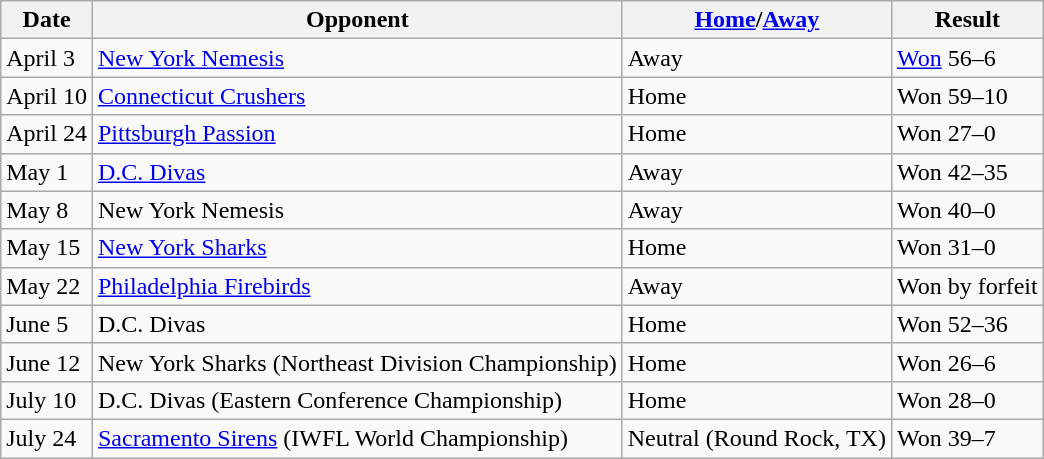<table class="wikitable">
<tr>
<th>Date</th>
<th>Opponent</th>
<th><a href='#'>Home</a>/<a href='#'>Away</a></th>
<th>Result</th>
</tr>
<tr>
<td>April 3</td>
<td><a href='#'>New York Nemesis</a></td>
<td>Away</td>
<td><a href='#'>Won</a> 56–6</td>
</tr>
<tr>
<td>April 10</td>
<td><a href='#'>Connecticut Crushers</a></td>
<td>Home</td>
<td>Won 59–10</td>
</tr>
<tr>
<td>April 24</td>
<td><a href='#'>Pittsburgh Passion</a></td>
<td>Home</td>
<td>Won 27–0</td>
</tr>
<tr>
<td>May 1</td>
<td><a href='#'>D.C. Divas</a></td>
<td>Away</td>
<td>Won 42–35</td>
</tr>
<tr>
<td>May 8</td>
<td>New York Nemesis</td>
<td>Away</td>
<td>Won 40–0</td>
</tr>
<tr>
<td>May 15</td>
<td><a href='#'>New York Sharks</a></td>
<td>Home</td>
<td>Won 31–0</td>
</tr>
<tr>
<td>May 22</td>
<td><a href='#'>Philadelphia Firebirds</a></td>
<td>Away</td>
<td>Won by forfeit</td>
</tr>
<tr>
<td>June 5</td>
<td>D.C. Divas</td>
<td>Home</td>
<td>Won 52–36</td>
</tr>
<tr>
<td>June 12</td>
<td>New York Sharks (Northeast Division Championship)</td>
<td>Home</td>
<td>Won 26–6</td>
</tr>
<tr>
<td>July 10</td>
<td>D.C. Divas (Eastern Conference Championship)</td>
<td>Home</td>
<td>Won 28–0</td>
</tr>
<tr>
<td>July 24</td>
<td><a href='#'>Sacramento Sirens</a> (IWFL World Championship)</td>
<td>Neutral (Round Rock, TX)</td>
<td>Won 39–7</td>
</tr>
</table>
